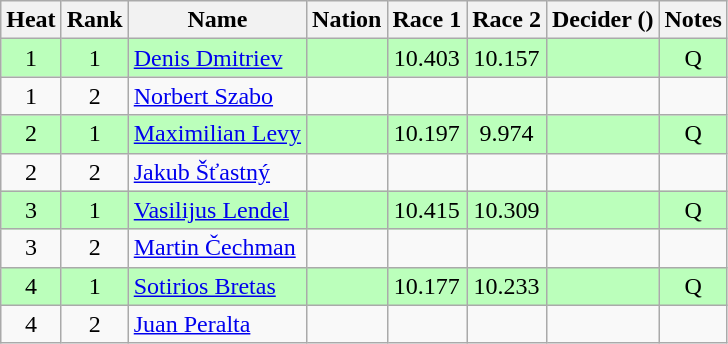<table class="wikitable sortable" style="text-align:center">
<tr>
<th>Heat</th>
<th>Rank</th>
<th>Name</th>
<th>Nation</th>
<th>Race 1</th>
<th>Race 2</th>
<th>Decider ()</th>
<th>Notes</th>
</tr>
<tr bgcolor=bbffbb>
<td>1</td>
<td>1</td>
<td align=left><a href='#'>Denis Dmitriev</a></td>
<td align=left></td>
<td>10.403</td>
<td>10.157</td>
<td></td>
<td>Q</td>
</tr>
<tr>
<td>1</td>
<td>2</td>
<td align=left><a href='#'>Norbert Szabo</a></td>
<td align=left></td>
<td></td>
<td></td>
<td></td>
<td></td>
</tr>
<tr bgcolor=bbffbb>
<td>2</td>
<td>1</td>
<td align=left><a href='#'>Maximilian Levy</a></td>
<td align=left></td>
<td>10.197</td>
<td>9.974</td>
<td></td>
<td>Q</td>
</tr>
<tr>
<td>2</td>
<td>2</td>
<td align=left><a href='#'>Jakub Šťastný</a></td>
<td align=left></td>
<td></td>
<td></td>
<td></td>
<td></td>
</tr>
<tr bgcolor=bbffbb>
<td>3</td>
<td>1</td>
<td align=left><a href='#'>Vasilijus Lendel</a></td>
<td align=left></td>
<td>10.415</td>
<td>10.309</td>
<td></td>
<td>Q</td>
</tr>
<tr>
<td>3</td>
<td>2</td>
<td align=left><a href='#'>Martin Čechman</a></td>
<td align=left></td>
<td></td>
<td></td>
<td></td>
<td></td>
</tr>
<tr bgcolor=bbffbb>
<td>4</td>
<td>1</td>
<td align=left><a href='#'>Sotirios Bretas</a></td>
<td align=left></td>
<td>10.177</td>
<td>10.233</td>
<td></td>
<td>Q</td>
</tr>
<tr>
<td>4</td>
<td>2</td>
<td align=left><a href='#'>Juan Peralta</a></td>
<td align=left></td>
<td></td>
<td></td>
<td></td>
<td></td>
</tr>
</table>
